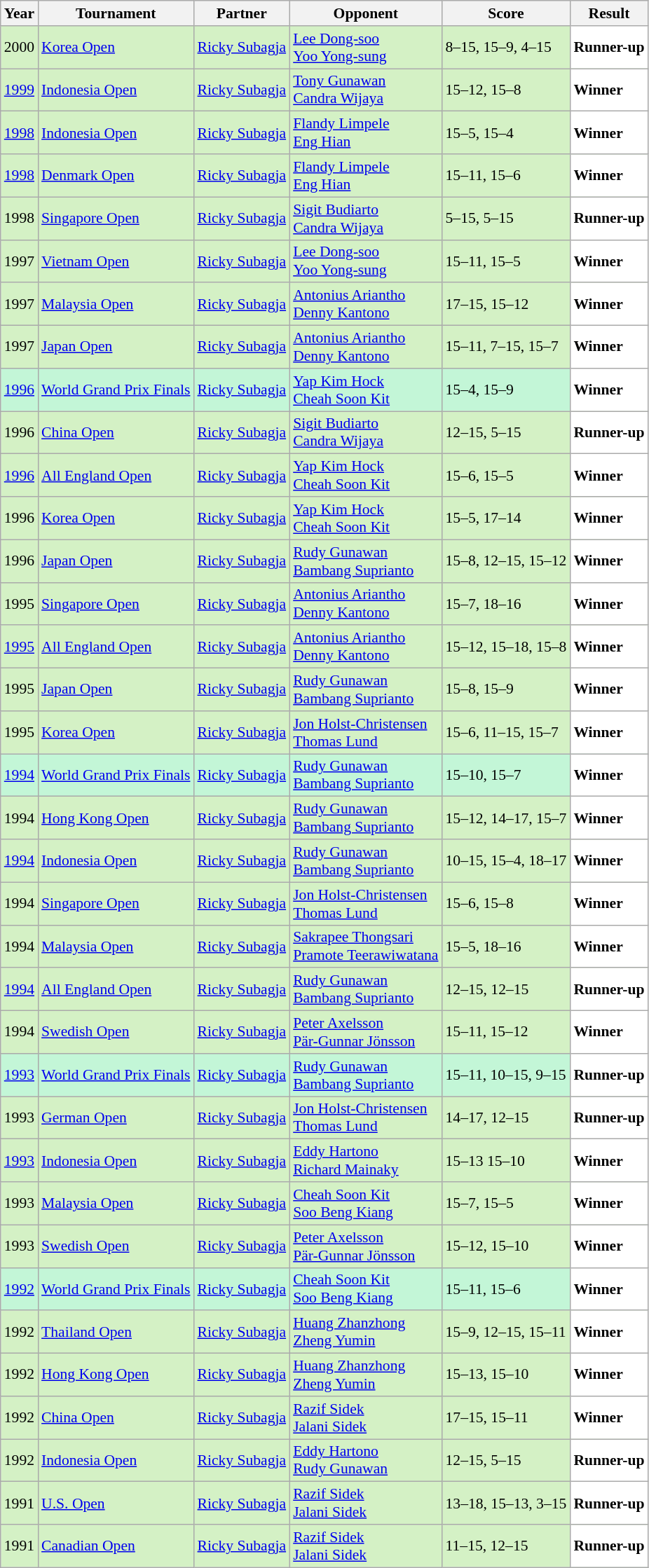<table class="sortable wikitable" style="font-size: 90%;">
<tr>
<th>Year</th>
<th>Tournament</th>
<th>Partner</th>
<th>Opponent</th>
<th>Score</th>
<th>Result</th>
</tr>
<tr style="background:#D4F1C5">
<td align="center">2000</td>
<td align="left"><a href='#'>Korea Open</a></td>
<td align="left"> <a href='#'>Ricky Subagja</a></td>
<td align="left"> <a href='#'>Lee Dong-soo</a> <br>  <a href='#'>Yoo Yong-sung</a></td>
<td align="left">8–15, 15–9, 4–15</td>
<td style="text-align:left; background:white"> <strong>Runner-up</strong></td>
</tr>
<tr style="background:#D4F1C5">
<td align="center"><a href='#'>1999</a></td>
<td align="left"><a href='#'>Indonesia Open</a></td>
<td align="left"> <a href='#'>Ricky Subagja</a></td>
<td align="left"> <a href='#'>Tony Gunawan</a> <br>  <a href='#'>Candra Wijaya</a></td>
<td align="left">15–12, 15–8</td>
<td style="text-align:left; background:white"> <strong>Winner</strong></td>
</tr>
<tr style="background:#D4F1C5">
<td align="center"><a href='#'>1998</a></td>
<td align="left"><a href='#'>Indonesia Open</a></td>
<td align="left"> <a href='#'>Ricky Subagja</a></td>
<td align="left"> <a href='#'>Flandy Limpele</a> <br>  <a href='#'>Eng Hian</a></td>
<td align="left">15–5, 15–4</td>
<td style="text-align:left; background:white"> <strong>Winner</strong></td>
</tr>
<tr style="background:#D4F1C5">
<td align="center"><a href='#'>1998</a></td>
<td align="left"><a href='#'>Denmark Open</a></td>
<td align="left"> <a href='#'>Ricky Subagja</a></td>
<td align="left"> <a href='#'>Flandy Limpele</a> <br>  <a href='#'>Eng Hian</a></td>
<td align="left">15–11, 15–6</td>
<td style="text-align:left; background:white"> <strong>Winner</strong></td>
</tr>
<tr style="background:#D4F1C5">
<td align="center">1998</td>
<td align="left"><a href='#'>Singapore Open</a></td>
<td align="left"> <a href='#'>Ricky Subagja</a></td>
<td align="left"> <a href='#'>Sigit Budiarto</a> <br>  <a href='#'>Candra Wijaya</a></td>
<td align="left">5–15, 5–15</td>
<td style="text-align:left; background:white"> <strong>Runner-up</strong></td>
</tr>
<tr style="background:#D4F1C5">
<td align="center">1997</td>
<td align="left"><a href='#'>Vietnam Open</a></td>
<td align="left"> <a href='#'>Ricky Subagja</a></td>
<td align="left"> <a href='#'>Lee Dong-soo</a> <br>  <a href='#'>Yoo Yong-sung</a></td>
<td align="left">15–11, 15–5</td>
<td style="text-align:left; background:white"> <strong>Winner</strong></td>
</tr>
<tr style="background:#D4F1C5">
<td align="center">1997</td>
<td align="left"><a href='#'>Malaysia Open</a></td>
<td align="left"> <a href='#'>Ricky Subagja</a></td>
<td align="left"> <a href='#'>Antonius Ariantho</a> <br>  <a href='#'>Denny Kantono</a></td>
<td align="left">17–15, 15–12</td>
<td style="text-align:left; background:white"> <strong>Winner</strong></td>
</tr>
<tr style="background:#D4F1C5">
<td align="center">1997</td>
<td align="left"><a href='#'>Japan Open</a></td>
<td align="left"> <a href='#'>Ricky Subagja</a></td>
<td align="left"> <a href='#'>Antonius Ariantho</a> <br>  <a href='#'>Denny Kantono</a></td>
<td align="left">15–11, 7–15, 15–7</td>
<td style="text-align:left; background:white"> <strong>Winner</strong></td>
</tr>
<tr style="background:#C3F6D7">
<td align="center"><a href='#'>1996</a></td>
<td align="left"><a href='#'>World Grand Prix Finals</a></td>
<td align="left"> <a href='#'>Ricky Subagja</a></td>
<td align="left"> <a href='#'>Yap Kim Hock</a> <br>  <a href='#'>Cheah Soon Kit</a></td>
<td align="left">15–4, 15–9</td>
<td style="text-align:left; background:white"> <strong>Winner</strong></td>
</tr>
<tr style="background:#D4F1C5">
<td align="center">1996</td>
<td align="left"><a href='#'>China Open</a></td>
<td align="left"> <a href='#'>Ricky Subagja</a></td>
<td align="left"> <a href='#'>Sigit Budiarto</a> <br>  <a href='#'>Candra Wijaya</a></td>
<td align="left">12–15, 5–15</td>
<td style="text-align:left; background:white"> <strong>Runner-up</strong></td>
</tr>
<tr style="background:#D4F1C5">
<td align="center"><a href='#'>1996</a></td>
<td align="left"><a href='#'>All England Open</a></td>
<td align="left"> <a href='#'>Ricky Subagja</a></td>
<td align="left"> <a href='#'>Yap Kim Hock</a> <br>  <a href='#'>Cheah Soon Kit</a></td>
<td align="left">15–6, 15–5</td>
<td style="text-align:left; background:white"> <strong>Winner</strong></td>
</tr>
<tr style="background:#D4F1C5">
<td align="center">1996</td>
<td align="left"><a href='#'>Korea Open</a></td>
<td align="left"> <a href='#'>Ricky Subagja</a></td>
<td align="left"> <a href='#'>Yap Kim Hock</a> <br>  <a href='#'>Cheah Soon Kit</a></td>
<td align="left">15–5, 17–14</td>
<td style="text-align:left; background:white"> <strong>Winner</strong></td>
</tr>
<tr style="background:#D4F1C5">
<td align="center">1996</td>
<td align="left"><a href='#'>Japan Open</a></td>
<td align="left"> <a href='#'>Ricky Subagja</a></td>
<td align="left"> <a href='#'>Rudy Gunawan</a> <br>  <a href='#'>Bambang Suprianto</a></td>
<td align="left">15–8, 12–15, 15–12</td>
<td style="text-align:left; background:white"> <strong>Winner</strong></td>
</tr>
<tr style="background:#D4F1C5">
<td align="center">1995</td>
<td align="left"><a href='#'>Singapore Open</a></td>
<td align="left"> <a href='#'>Ricky Subagja</a></td>
<td align="left"> <a href='#'>Antonius Ariantho</a> <br>  <a href='#'>Denny Kantono</a></td>
<td align="left">15–7, 18–16</td>
<td style="text-align:left; background:white"> <strong>Winner</strong></td>
</tr>
<tr style="background:#D4F1C5">
<td align="center"><a href='#'>1995</a></td>
<td align="left"><a href='#'>All England Open</a></td>
<td align="left"> <a href='#'>Ricky Subagja</a></td>
<td align="left"> <a href='#'>Antonius Ariantho</a> <br>  <a href='#'>Denny Kantono</a></td>
<td align="left">15–12, 15–18, 15–8</td>
<td style="text-align:left; background:white"> <strong>Winner</strong></td>
</tr>
<tr style="background:#D4F1C5">
<td align="center">1995</td>
<td align="left"><a href='#'>Japan Open</a></td>
<td align="left"> <a href='#'>Ricky Subagja</a></td>
<td align="left"> <a href='#'>Rudy Gunawan</a> <br>  <a href='#'>Bambang Suprianto</a></td>
<td align="left">15–8, 15–9</td>
<td style="text-align:left; background:white"> <strong>Winner</strong></td>
</tr>
<tr style="background:#D4F1C5">
<td align="center">1995</td>
<td align="left"><a href='#'>Korea Open</a></td>
<td align="left"> <a href='#'>Ricky Subagja</a></td>
<td align="left"> <a href='#'>Jon Holst-Christensen</a> <br>  <a href='#'>Thomas Lund</a></td>
<td align="left">15–6, 11–15, 15–7</td>
<td style="text-align:left; background:white"> <strong>Winner</strong></td>
</tr>
<tr style="background:#C3F6D7">
<td align="center"><a href='#'>1994</a></td>
<td align="left"><a href='#'>World Grand Prix Finals</a></td>
<td align="left"> <a href='#'>Ricky Subagja</a></td>
<td align="left"> <a href='#'>Rudy Gunawan</a> <br>  <a href='#'>Bambang Suprianto</a></td>
<td align="left">15–10, 15–7</td>
<td style="text-align:left; background:white"> <strong>Winner</strong></td>
</tr>
<tr style="background:#D4F1C5">
<td align="center">1994</td>
<td align="left"><a href='#'>Hong Kong Open</a></td>
<td align="left"> <a href='#'>Ricky Subagja</a></td>
<td align="left"> <a href='#'>Rudy Gunawan</a> <br>  <a href='#'>Bambang Suprianto</a></td>
<td align="left">15–12, 14–17, 15–7</td>
<td style="text-align:left; background:white"> <strong>Winner</strong></td>
</tr>
<tr style="background:#D4F1C5">
<td align="center"><a href='#'>1994</a></td>
<td align="left"><a href='#'>Indonesia Open</a></td>
<td align="left"> <a href='#'>Ricky Subagja</a></td>
<td align="left"> <a href='#'>Rudy Gunawan</a> <br>  <a href='#'>Bambang Suprianto</a></td>
<td align="left">10–15, 15–4, 18–17</td>
<td style="text-align:left; background:white"> <strong>Winner</strong></td>
</tr>
<tr style="background:#D4F1C5">
<td align="center">1994</td>
<td align="left"><a href='#'>Singapore Open</a></td>
<td align="left"> <a href='#'>Ricky Subagja</a></td>
<td align="left"> <a href='#'>Jon Holst-Christensen</a> <br>  <a href='#'>Thomas Lund</a></td>
<td align="left">15–6, 15–8</td>
<td style="text-align:left; background:white"> <strong>Winner</strong></td>
</tr>
<tr style="background:#D4F1C5">
<td align="center">1994</td>
<td align="left"><a href='#'>Malaysia Open</a></td>
<td align="left"> <a href='#'>Ricky Subagja</a></td>
<td align="left"> <a href='#'>Sakrapee Thongsari</a> <br>  <a href='#'>Pramote Teerawiwatana</a></td>
<td align="left">15–5, 18–16</td>
<td style="text-align:left; background:white"> <strong>Winner</strong></td>
</tr>
<tr style="background:#D4F1C5">
<td align="center"><a href='#'>1994</a></td>
<td align="left"><a href='#'>All England Open</a></td>
<td align="left"> <a href='#'>Ricky Subagja</a></td>
<td align="left"> <a href='#'>Rudy Gunawan</a> <br>  <a href='#'>Bambang Suprianto</a></td>
<td align="left">12–15, 12–15</td>
<td style="text-align:left; background:white"> <strong>Runner-up</strong></td>
</tr>
<tr style="background:#D4F1C5">
<td align="center">1994</td>
<td align="left"><a href='#'>Swedish Open</a></td>
<td align="left"> <a href='#'>Ricky Subagja</a></td>
<td align="left"> <a href='#'>Peter Axelsson</a> <br>  <a href='#'>Pär-Gunnar Jönsson</a></td>
<td align="left">15–11, 15–12</td>
<td style="text-align:left; background:white"> <strong>Winner</strong></td>
</tr>
<tr style="background:#C3F6D7">
<td align="center"><a href='#'>1993</a></td>
<td align="left"><a href='#'>World Grand Prix Finals</a></td>
<td align="left"> <a href='#'>Ricky Subagja</a></td>
<td align="left"> <a href='#'>Rudy Gunawan</a> <br>  <a href='#'>Bambang Suprianto</a></td>
<td align="left">15–11, 10–15, 9–15</td>
<td style="text-align:left; background:white"> <strong>Runner-up</strong></td>
</tr>
<tr style="background:#D4F1C5">
<td align="center">1993</td>
<td align="left"><a href='#'>German Open</a></td>
<td align="left"> <a href='#'>Ricky Subagja</a></td>
<td align="left"> <a href='#'>Jon Holst-Christensen</a> <br>  <a href='#'>Thomas Lund</a></td>
<td align="left">14–17, 12–15</td>
<td style="text-align:left; background:white"> <strong>Runner-up</strong></td>
</tr>
<tr style="background:#D4F1C5">
<td align="center"><a href='#'>1993</a></td>
<td align="left"><a href='#'>Indonesia Open</a></td>
<td align="left"> <a href='#'>Ricky Subagja</a></td>
<td align="left"> <a href='#'>Eddy Hartono</a> <br>  <a href='#'>Richard Mainaky</a></td>
<td align="left">15–13 15–10</td>
<td style="text-align:left; background:white"> <strong>Winner</strong></td>
</tr>
<tr style="background:#D4F1C5">
<td align="center">1993</td>
<td align="left"><a href='#'>Malaysia Open</a></td>
<td align="left"> <a href='#'>Ricky Subagja</a></td>
<td align="left"> <a href='#'>Cheah Soon Kit</a> <br>  <a href='#'>Soo Beng Kiang</a></td>
<td align="left">15–7, 15–5</td>
<td style="text-align:left; background:white"> <strong>Winner</strong></td>
</tr>
<tr style="background:#D4F1C5">
<td align="center">1993</td>
<td align="left"><a href='#'>Swedish Open</a></td>
<td align="left"> <a href='#'>Ricky Subagja</a></td>
<td align="left"> <a href='#'>Peter Axelsson</a> <br>  <a href='#'>Pär-Gunnar Jönsson</a></td>
<td align="left">15–12, 15–10</td>
<td style="text-align:left; background:white"> <strong>Winner</strong></td>
</tr>
<tr style="background:#C3F6D7">
<td align="center"><a href='#'>1992</a></td>
<td align="left"><a href='#'>World Grand Prix Finals</a></td>
<td align="left"> <a href='#'>Ricky Subagja</a></td>
<td align="left"> <a href='#'>Cheah Soon Kit</a> <br>  <a href='#'>Soo Beng Kiang</a></td>
<td align="left">15–11, 15–6</td>
<td style="text-align:left; background:white"> <strong>Winner</strong></td>
</tr>
<tr style="background:#D4F1C5">
<td align="center">1992</td>
<td align="left"><a href='#'>Thailand Open</a></td>
<td align="left"> <a href='#'>Ricky Subagja</a></td>
<td align="left"> <a href='#'>Huang Zhanzhong</a> <br>  <a href='#'>Zheng Yumin</a></td>
<td align="left">15–9, 12–15, 15–11</td>
<td style="text-align:left; background:white"> <strong>Winner</strong></td>
</tr>
<tr style="background:#D4F1C5">
<td align="center">1992</td>
<td align="left"><a href='#'>Hong Kong Open</a></td>
<td align="left"> <a href='#'>Ricky Subagja</a></td>
<td align="left"> <a href='#'>Huang Zhanzhong</a> <br>  <a href='#'>Zheng Yumin</a></td>
<td align="left">15–13, 15–10</td>
<td style="text-align:left; background:white"> <strong>Winner</strong></td>
</tr>
<tr style="background:#D4F1C5">
<td align="center">1992</td>
<td align="left"><a href='#'>China Open</a></td>
<td align="left"> <a href='#'>Ricky Subagja</a></td>
<td align="left"> <a href='#'>Razif Sidek</a> <br>  <a href='#'>Jalani Sidek</a></td>
<td align="left">17–15, 15–11</td>
<td style="text-align:left; background:white"> <strong>Winner</strong></td>
</tr>
<tr style="background:#D4F1C5">
<td align="center">1992</td>
<td align="left"><a href='#'>Indonesia Open</a></td>
<td align="left"> <a href='#'>Ricky Subagja</a></td>
<td align="left"> <a href='#'>Eddy Hartono</a> <br>  <a href='#'>Rudy Gunawan</a></td>
<td align="left">12–15, 5–15</td>
<td style="text-align:left; background:white"> <strong>Runner-up</strong></td>
</tr>
<tr style="background:#D4F1C5">
<td align="center">1991</td>
<td align="left"><a href='#'>U.S. Open</a></td>
<td align="left"> <a href='#'>Ricky Subagja</a></td>
<td align="left"> <a href='#'>Razif Sidek</a> <br>  <a href='#'>Jalani Sidek</a></td>
<td align="left">13–18, 15–13, 3–15</td>
<td style="text-align:left; background:white"> <strong>Runner-up</strong></td>
</tr>
<tr style="background:#D4F1C5">
<td align="center">1991</td>
<td align="left"><a href='#'>Canadian Open</a></td>
<td align="left"> <a href='#'>Ricky Subagja</a></td>
<td align="left"> <a href='#'>Razif Sidek</a> <br>  <a href='#'>Jalani Sidek</a></td>
<td align="left">11–15, 12–15</td>
<td style="text-align:left; background:white"> <strong>Runner-up</strong></td>
</tr>
</table>
